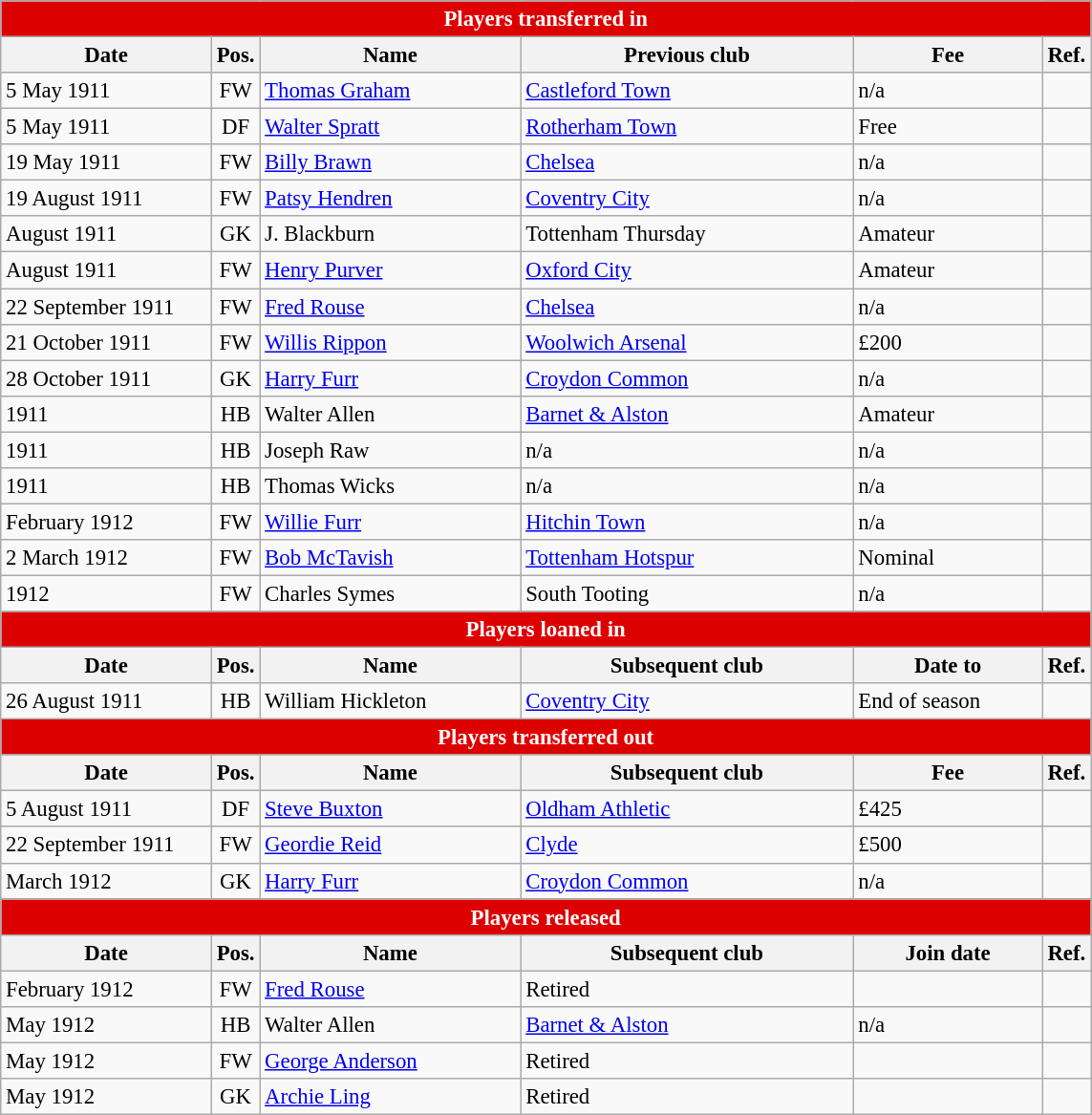<table style="font-size:95%;" class="wikitable">
<tr>
<th style="background:#d00; color:white; text-align:center;" colspan="6">Players transferred in</th>
</tr>
<tr>
<th style="width:140px;">Date</th>
<th style="width:25px;">Pos.</th>
<th style="width:175px;">Name</th>
<th style="width:225px;">Previous club</th>
<th style="width:125px;">Fee</th>
<th style="width:25px;">Ref.</th>
</tr>
<tr>
<td>5 May 1911</td>
<td style="text-align:center;">FW</td>
<td> <a href='#'>Thomas Graham</a></td>
<td> <a href='#'>Castleford Town</a></td>
<td>n/a</td>
<td></td>
</tr>
<tr>
<td>5 May 1911</td>
<td style="text-align:center;">DF</td>
<td> <a href='#'>Walter Spratt</a></td>
<td> <a href='#'>Rotherham Town</a></td>
<td>Free</td>
<td></td>
</tr>
<tr>
<td>19 May 1911</td>
<td style="text-align:center;">FW</td>
<td> <a href='#'>Billy Brawn</a></td>
<td> <a href='#'>Chelsea</a></td>
<td>n/a</td>
<td></td>
</tr>
<tr>
<td>19 August 1911</td>
<td style="text-align:center;">FW</td>
<td> <a href='#'>Patsy Hendren</a></td>
<td> <a href='#'>Coventry City</a></td>
<td>n/a</td>
<td></td>
</tr>
<tr>
<td>August 1911</td>
<td style="text-align:center;">GK</td>
<td>J. Blackburn</td>
<td> Tottenham Thursday</td>
<td>Amateur</td>
<td></td>
</tr>
<tr>
<td>August 1911</td>
<td style="text-align:center;">FW</td>
<td> <a href='#'>Henry Purver</a></td>
<td> <a href='#'>Oxford City</a></td>
<td>Amateur</td>
<td></td>
</tr>
<tr>
<td>22 September 1911</td>
<td style="text-align:center;">FW</td>
<td> <a href='#'>Fred Rouse</a></td>
<td> <a href='#'>Chelsea</a></td>
<td>n/a</td>
<td></td>
</tr>
<tr>
<td>21 October 1911</td>
<td style="text-align:center;">FW</td>
<td> <a href='#'>Willis Rippon</a></td>
<td> <a href='#'>Woolwich Arsenal</a></td>
<td>£200</td>
<td></td>
</tr>
<tr>
<td>28 October 1911</td>
<td style="text-align:center;">GK</td>
<td> <a href='#'>Harry Furr</a></td>
<td> <a href='#'>Croydon Common</a></td>
<td>n/a</td>
<td></td>
</tr>
<tr>
<td>1911</td>
<td style="text-align:center;">HB</td>
<td> Walter Allen</td>
<td> <a href='#'>Barnet & Alston</a></td>
<td>Amateur</td>
<td></td>
</tr>
<tr>
<td>1911</td>
<td style="text-align:center;">HB</td>
<td> Joseph Raw</td>
<td>n/a</td>
<td>n/a</td>
<td></td>
</tr>
<tr>
<td>1911</td>
<td style="text-align:center;">HB</td>
<td> Thomas Wicks</td>
<td>n/a</td>
<td>n/a</td>
<td></td>
</tr>
<tr>
<td>February 1912</td>
<td style="text-align:center;">FW</td>
<td> <a href='#'>Willie Furr</a></td>
<td> <a href='#'>Hitchin Town</a></td>
<td>n/a</td>
<td></td>
</tr>
<tr>
<td>2 March 1912</td>
<td style="text-align:center;">FW</td>
<td> <a href='#'>Bob McTavish</a></td>
<td> <a href='#'>Tottenham Hotspur</a></td>
<td>Nominal</td>
<td></td>
</tr>
<tr>
<td>1912</td>
<td style="text-align:center;">FW</td>
<td> Charles Symes</td>
<td> South Tooting</td>
<td>n/a</td>
<td></td>
</tr>
<tr>
<th style="background:#d00; color:white; text-align:center;" colspan="6">Players loaned in</th>
</tr>
<tr>
<th style="width:140px;">Date</th>
<th style="width:25px;">Pos.</th>
<th style="width:175px;">Name</th>
<th style="width:225px;">Subsequent club</th>
<th style="width:125px;">Date to</th>
<th style="width:25px;">Ref.</th>
</tr>
<tr>
<td>26 August 1911</td>
<td style="text-align:center;">HB</td>
<td> William Hickleton</td>
<td> <a href='#'>Coventry City</a></td>
<td>End of season</td>
<td></td>
</tr>
<tr>
<th style="background:#d00; color:white; text-align:center;" colspan="6">Players transferred out</th>
</tr>
<tr>
<th style="width:140px;">Date</th>
<th style="width:25px;">Pos.</th>
<th style="width:175px;">Name</th>
<th style="width:225px;">Subsequent club</th>
<th style="width:125px;">Fee</th>
<th style="width:25px;">Ref.</th>
</tr>
<tr>
<td>5 August 1911</td>
<td style="text-align:center;">DF</td>
<td> <a href='#'>Steve Buxton</a></td>
<td> <a href='#'>Oldham Athletic</a></td>
<td>£425</td>
<td></td>
</tr>
<tr>
<td>22 September 1911</td>
<td style="text-align:center;">FW</td>
<td> <a href='#'>Geordie Reid</a></td>
<td> <a href='#'>Clyde</a></td>
<td>£500</td>
<td></td>
</tr>
<tr>
<td>March 1912</td>
<td style="text-align:center;">GK</td>
<td> <a href='#'>Harry Furr</a></td>
<td> <a href='#'>Croydon Common</a></td>
<td>n/a</td>
<td></td>
</tr>
<tr>
<th style="background:#d00; color:white; text-align:center;" colspan="6">Players released</th>
</tr>
<tr>
<th style="width:140px;">Date</th>
<th style="width:25px;">Pos.</th>
<th style="width:175px;">Name</th>
<th style="width:225px;">Subsequent club</th>
<th style="width:125px;">Join date</th>
<th style="width:25px;">Ref.</th>
</tr>
<tr>
<td>February 1912</td>
<td style="text-align:center;">FW</td>
<td> <a href='#'>Fred Rouse</a></td>
<td>Retired</td>
<td></td>
<td></td>
</tr>
<tr>
<td>May 1912</td>
<td style="text-align:center;">HB</td>
<td> Walter Allen</td>
<td><a href='#'>Barnet & Alston</a></td>
<td>n/a</td>
<td></td>
</tr>
<tr>
<td>May 1912</td>
<td style="text-align:center;">FW</td>
<td> <a href='#'>George Anderson</a></td>
<td>Retired</td>
<td></td>
<td></td>
</tr>
<tr>
<td>May 1912</td>
<td style="text-align:center;">GK</td>
<td> <a href='#'>Archie Ling</a></td>
<td>Retired</td>
<td></td>
<td></td>
</tr>
</table>
